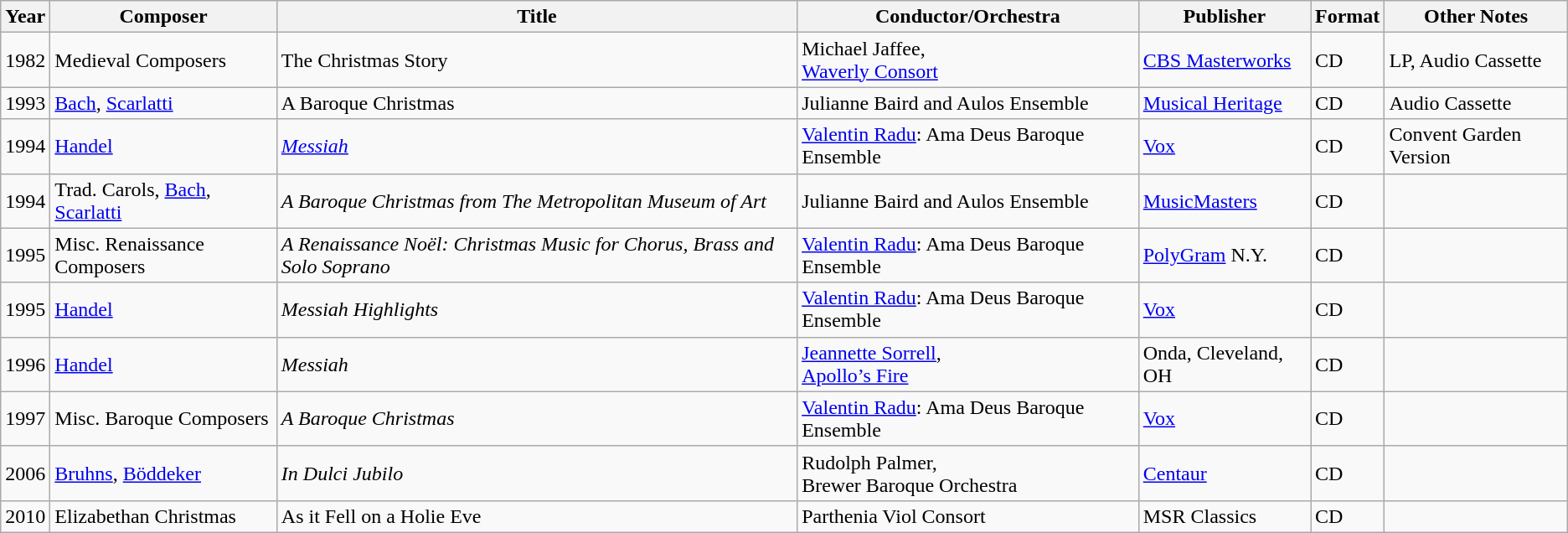<table class="wikitable">
<tr>
<th>Year</th>
<th>Composer</th>
<th>Title</th>
<th>Conductor/Orchestra</th>
<th>Publisher</th>
<th>Format</th>
<th>Other Notes</th>
</tr>
<tr>
<td>1982</td>
<td>Medieval Composers</td>
<td>The Christmas Story</td>
<td>Michael Jaffee,<br><a href='#'>Waverly Consort</a></td>
<td><a href='#'>CBS Masterworks</a></td>
<td>CD</td>
<td>LP, Audio Cassette</td>
</tr>
<tr>
<td>1993</td>
<td><a href='#'>Bach</a>, <a href='#'>Scarlatti</a></td>
<td>A Baroque Christmas</td>
<td>Julianne Baird and Aulos Ensemble</td>
<td><a href='#'>Musical Heritage</a></td>
<td>CD</td>
<td>Audio Cassette</td>
</tr>
<tr>
<td>1994</td>
<td><a href='#'>Handel</a></td>
<td><a href='#'><em>Messiah</em></a></td>
<td><a href='#'>Valentin Radu</a>: Ama Deus Baroque Ensemble</td>
<td><a href='#'>Vox</a></td>
<td>CD</td>
<td>Convent Garden Version</td>
</tr>
<tr>
<td>1994</td>
<td>Trad. Carols, <a href='#'>Bach</a>, <a href='#'>Scarlatti</a></td>
<td><em>A Baroque Christmas from The Metropolitan Museum of Art</em></td>
<td>Julianne Baird and Aulos Ensemble</td>
<td><a href='#'>MusicMasters</a></td>
<td>CD</td>
<td></td>
</tr>
<tr>
<td>1995</td>
<td>Misc. Renaissance Composers</td>
<td><em>A Renaissance Noël:</em> <em>Christmas Music for Chorus, Brass and Solo Soprano</em></td>
<td><a href='#'>Valentin Radu</a>: Ama Deus Baroque Ensemble</td>
<td><a href='#'>PolyGram</a> N.Y.</td>
<td>CD</td>
<td></td>
</tr>
<tr>
<td>1995</td>
<td><a href='#'>Handel</a></td>
<td><em>Messiah Highlights</em></td>
<td><a href='#'>Valentin Radu</a>: Ama Deus Baroque Ensemble</td>
<td><a href='#'>Vox</a></td>
<td>CD</td>
<td></td>
</tr>
<tr>
<td>1996</td>
<td><a href='#'>Handel</a></td>
<td><em>Messiah</em></td>
<td><a href='#'>Jeannette Sorrell</a>,<br><a href='#'>Apollo’s Fire</a></td>
<td>Onda, Cleveland, OH</td>
<td>CD</td>
<td></td>
</tr>
<tr>
<td>1997</td>
<td>Misc. Baroque Composers</td>
<td><em>A Baroque Christmas</em></td>
<td><a href='#'>Valentin Radu</a>: Ama Deus Baroque Ensemble</td>
<td><a href='#'>Vox</a></td>
<td>CD</td>
<td></td>
</tr>
<tr>
<td>2006</td>
<td><a href='#'>Bruhns</a>, <a href='#'>Böddeker</a></td>
<td><em>In Dulci Jubilo</em></td>
<td>Rudolph Palmer,<br>Brewer Baroque Orchestra</td>
<td><a href='#'>Centaur</a></td>
<td>CD</td>
<td></td>
</tr>
<tr>
<td>2010</td>
<td>Elizabethan Christmas</td>
<td>As it Fell on a Holie Eve</td>
<td>Parthenia Viol Consort</td>
<td>MSR Classics</td>
<td>CD</td>
<td></td>
</tr>
</table>
